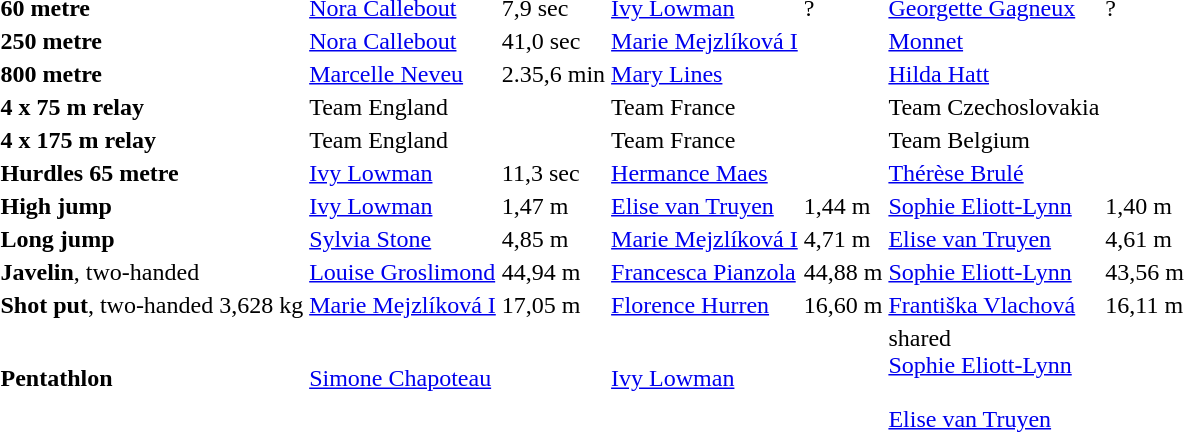<table>
<tr>
<td><strong>60 metre</strong></td>
<td><a href='#'>Nora Callebout</a><br><em></em></td>
<td>7,9 sec</td>
<td><a href='#'>Ivy Lowman</a><br><em></em></td>
<td>?</td>
<td><a href='#'>Georgette Gagneux</a> <br><em></em></td>
<td>?</td>
</tr>
<tr>
<td><strong>250 metre</strong></td>
<td><a href='#'>Nora Callebout</a><br><em></em></td>
<td>41,0 sec</td>
<td><a href='#'>Marie Mejzlíková I</a><br><em></em></td>
<td></td>
<td><a href='#'>Monnet</a><br><em></em></td>
<td></td>
</tr>
<tr>
<td><strong>800 metre</strong></td>
<td><a href='#'>Marcelle Neveu</a><br><em></em></td>
<td>2.35,6 min</td>
<td><a href='#'>Mary Lines</a><br><em></em></td>
<td></td>
<td><a href='#'>Hilda Hatt</a><br><em></em></td>
<td></td>
</tr>
<tr>
<td><strong>4 x 75 m relay</strong></td>
<td>Team England<br><em></em></td>
<td></td>
<td>Team France<br><em></em></td>
<td></td>
<td>Team Czechoslovakia<br><em></em></td>
<td></td>
</tr>
<tr>
<td><strong>4 x 175 m relay</strong></td>
<td>Team England<br><em></em></td>
<td></td>
<td>Team France<br><em></em></td>
<td></td>
<td>Team Belgium<br><em></em></td>
<td></td>
</tr>
<tr>
<td><strong>Hurdles 65 metre</strong></td>
<td><a href='#'>Ivy Lowman</a><br><em></em></td>
<td>11,3 sec</td>
<td><a href='#'>Hermance Maes</a><br><em></em></td>
<td></td>
<td><a href='#'>Thérèse Brulé</a><br><em></em></td>
<td></td>
</tr>
<tr>
<td><strong>High jump</strong></td>
<td><a href='#'>Ivy Lowman</a><br><em></em></td>
<td>1,47 m</td>
<td><a href='#'>Elise van Truyen</a><br><em></em></td>
<td>1,44 m</td>
<td><a href='#'>Sophie Eliott-Lynn</a><br><em></em></td>
<td>1,40 m</td>
</tr>
<tr>
<td><strong>Long jump</strong></td>
<td><a href='#'>Sylvia Stone</a><br><em></em></td>
<td>4,85 m</td>
<td><a href='#'>Marie Mejzlíková I</a><br><em></em></td>
<td>4,71 m</td>
<td><a href='#'>Elise van Truyen</a> <br><em></em></td>
<td>4,61 m</td>
</tr>
<tr>
<td><strong>Javelin</strong>, two-handed</td>
<td><a href='#'>Louise Groslimond</a> <br><em></em></td>
<td>44,94 m</td>
<td><a href='#'>Francesca Pianzola</a> <br><em></em></td>
<td>44,88 m</td>
<td><a href='#'>Sophie Eliott-Lynn</a><br><em></em></td>
<td>43,56 m</td>
</tr>
<tr>
<td><strong>Shot put</strong>, two-handed 3,628 kg</td>
<td><a href='#'>Marie Mejzlíková I</a> <br><em></em></td>
<td>17,05 m</td>
<td><a href='#'>Florence Hurren</a><br><em></em></td>
<td>16,60 m</td>
<td><a href='#'>Františka Vlachová</a> <br><em></em></td>
<td>16,11 m</td>
</tr>
<tr>
<td><strong>Pentathlon</strong></td>
<td><a href='#'>Simone Chapoteau</a><br><em></em></td>
<td></td>
<td><a href='#'>Ivy Lowman</a><br><em></em></td>
<td></td>
<td>shared<br> <a href='#'>Sophie Eliott-Lynn</a><br><em></em> <br><a href='#'>Elise van Truyen</a> <br><em></em></td>
<td></td>
</tr>
<tr>
</tr>
</table>
